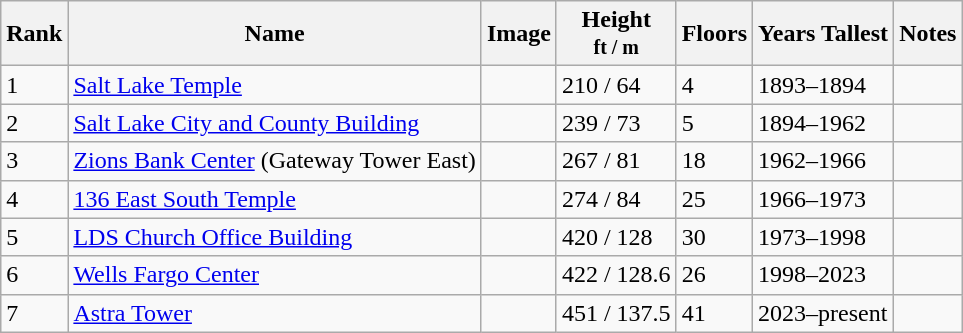<table class="wikitable sortable">
<tr>
<th>Rank</th>
<th>Name</th>
<th>Image</th>
<th>Height<br><small>ft / m</small></th>
<th>Floors</th>
<th>Years Tallest</th>
<th class="unsortable">Notes</th>
</tr>
<tr>
<td>1</td>
<td><a href='#'>Salt Lake Temple</a></td>
<td></td>
<td>210 / 64</td>
<td>4</td>
<td>1893–1894</td>
<td></td>
</tr>
<tr>
<td>2</td>
<td><a href='#'>Salt Lake City and County Building</a></td>
<td></td>
<td>239 / 73</td>
<td>5</td>
<td>1894–1962</td>
<td></td>
</tr>
<tr>
<td>3</td>
<td><a href='#'>Zions Bank Center</a> (Gateway Tower East)</td>
<td></td>
<td>267 / 81</td>
<td>18</td>
<td>1962–1966</td>
<td></td>
</tr>
<tr>
<td>4</td>
<td><a href='#'>136 East South Temple</a></td>
<td></td>
<td>274 / 84</td>
<td>25</td>
<td>1966–1973</td>
<td></td>
</tr>
<tr>
<td>5</td>
<td><a href='#'>LDS Church Office Building</a></td>
<td></td>
<td>420 / 128</td>
<td>30</td>
<td>1973–1998</td>
<td></td>
</tr>
<tr>
<td>6</td>
<td><a href='#'>Wells Fargo Center</a></td>
<td></td>
<td>422 / 128.6</td>
<td>26</td>
<td>1998–2023</td>
<td></td>
</tr>
<tr>
<td>7</td>
<td><a href='#'>Astra Tower</a></td>
<td></td>
<td>451 / 137.5</td>
<td>41</td>
<td>2023–present</td>
<td></td>
</tr>
</table>
